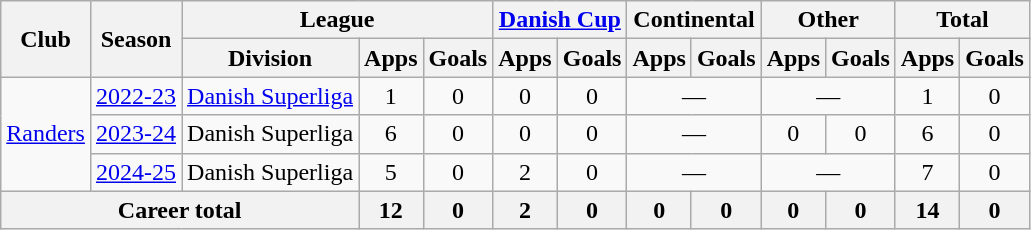<table class="wikitable" style="text-align:center">
<tr>
<th rowspan="2">Club</th>
<th rowspan="2">Season</th>
<th colspan="3">League</th>
<th colspan="2"><a href='#'>Danish Cup</a></th>
<th colspan="2">Continental</th>
<th colspan="2">Other</th>
<th colspan="2">Total</th>
</tr>
<tr>
<th>Division</th>
<th>Apps</th>
<th>Goals</th>
<th>Apps</th>
<th>Goals</th>
<th>Apps</th>
<th>Goals</th>
<th>Apps</th>
<th>Goals</th>
<th>Apps</th>
<th>Goals</th>
</tr>
<tr>
<td rowspan="3"><a href='#'>Randers</a></td>
<td><a href='#'>2022-23</a></td>
<td><a href='#'>Danish Superliga</a></td>
<td>1</td>
<td>0</td>
<td>0</td>
<td>0</td>
<td colspan="2">—</td>
<td colspan="2">—</td>
<td>1</td>
<td>0</td>
</tr>
<tr>
<td><a href='#'>2023-24</a></td>
<td>Danish Superliga</td>
<td>6</td>
<td>0</td>
<td>0</td>
<td>0</td>
<td colspan="2">—</td>
<td>0</td>
<td>0</td>
<td>6</td>
<td>0</td>
</tr>
<tr>
<td><a href='#'>2024-25</a></td>
<td>Danish Superliga</td>
<td>5</td>
<td>0</td>
<td>2</td>
<td>0</td>
<td colspan="2">—</td>
<td colspan="2">—</td>
<td>7</td>
<td>0</td>
</tr>
<tr>
<th colspan="3">Career total</th>
<th>12</th>
<th>0</th>
<th>2</th>
<th>0</th>
<th>0</th>
<th>0</th>
<th>0</th>
<th>0</th>
<th>14</th>
<th>0</th>
</tr>
</table>
